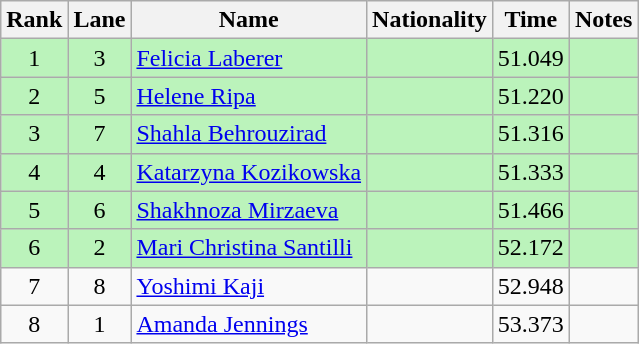<table class="wikitable" style="text-align:center;">
<tr>
<th>Rank</th>
<th>Lane</th>
<th>Name</th>
<th>Nationality</th>
<th>Time</th>
<th>Notes</th>
</tr>
<tr bgcolor=bbf3bb>
<td>1</td>
<td>3</td>
<td align=left><a href='#'>Felicia Laberer</a></td>
<td align=left></td>
<td>51.049</td>
<td></td>
</tr>
<tr bgcolor=bbf3bb>
<td>2</td>
<td>5</td>
<td align=left><a href='#'>Helene Ripa</a></td>
<td align=left></td>
<td>51.220</td>
<td></td>
</tr>
<tr bgcolor=bbf3bb>
<td>3</td>
<td>7</td>
<td align=left><a href='#'>Shahla Behrouzirad</a></td>
<td align=left></td>
<td>51.316</td>
<td></td>
</tr>
<tr bgcolor=bbf3bb>
<td>4</td>
<td>4</td>
<td align=left><a href='#'>Katarzyna Kozikowska</a></td>
<td align=left></td>
<td>51.333</td>
<td></td>
</tr>
<tr bgcolor=bbf3bb>
<td>5</td>
<td>6</td>
<td align=left><a href='#'>Shakhnoza Mirzaeva</a></td>
<td align=left></td>
<td>51.466</td>
<td></td>
</tr>
<tr bgcolor=bbf3bb>
<td>6</td>
<td>2</td>
<td align=left><a href='#'>Mari Christina Santilli</a></td>
<td align=left></td>
<td>52.172</td>
<td></td>
</tr>
<tr>
<td>7</td>
<td>8</td>
<td align=left><a href='#'>Yoshimi Kaji</a></td>
<td align=left></td>
<td>52.948</td>
<td></td>
</tr>
<tr>
<td>8</td>
<td>1</td>
<td align=left><a href='#'>Amanda Jennings</a></td>
<td align=left></td>
<td>53.373</td>
<td></td>
</tr>
</table>
